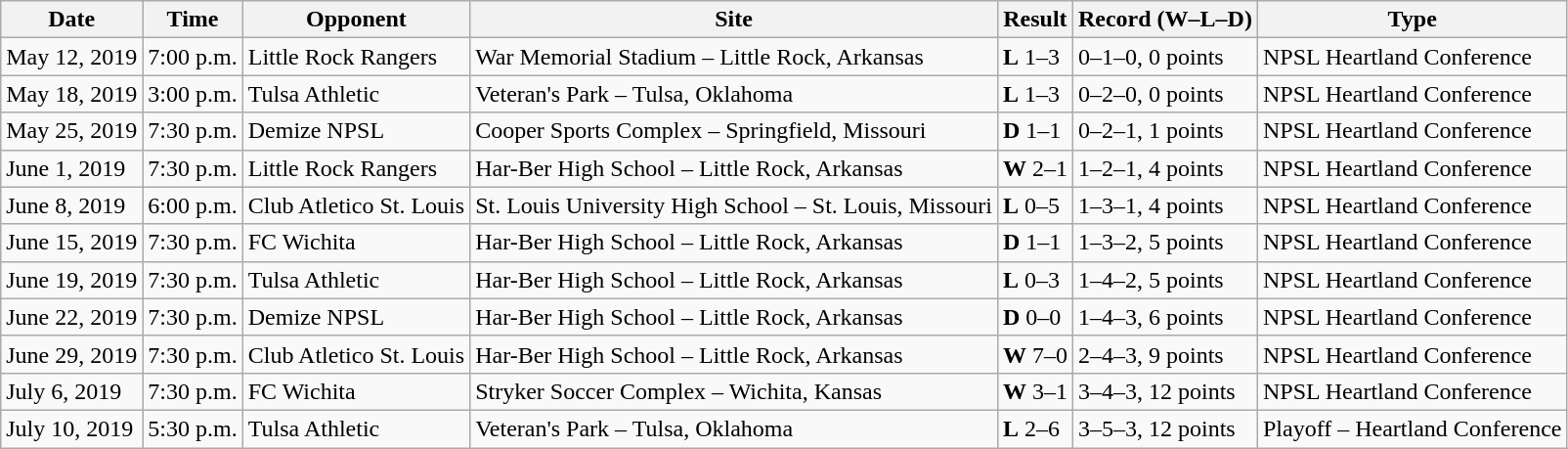<table class="wikitable">
<tr>
<th>Date</th>
<th>Time</th>
<th>Opponent</th>
<th>Site</th>
<th>Result</th>
<th>Record (W–L–D)</th>
<th>Type</th>
</tr>
<tr>
<td>May 12, 2019</td>
<td>7:00 p.m.</td>
<td>Little Rock Rangers</td>
<td>War Memorial Stadium – Little Rock, Arkansas</td>
<td><strong>L</strong> 1–3</td>
<td>0–1–0, 0 points</td>
<td>NPSL Heartland Conference</td>
</tr>
<tr>
<td>May 18, 2019</td>
<td>3:00 p.m.</td>
<td>Tulsa Athletic</td>
<td>Veteran's Park – Tulsa, Oklahoma</td>
<td><strong>L</strong> 1–3</td>
<td>0–2–0, 0 points</td>
<td>NPSL Heartland Conference</td>
</tr>
<tr>
<td>May 25, 2019</td>
<td>7:30 p.m.</td>
<td>Demize NPSL</td>
<td>Cooper Sports Complex – Springfield, Missouri</td>
<td><strong>D</strong> 1–1</td>
<td>0–2–1, 1 points</td>
<td>NPSL Heartland Conference</td>
</tr>
<tr>
<td>June 1, 2019</td>
<td>7:30 p.m.</td>
<td>Little Rock Rangers</td>
<td>Har-Ber High School – Little Rock, Arkansas</td>
<td><strong>W</strong> 2–1</td>
<td>1–2–1, 4 points</td>
<td>NPSL Heartland Conference</td>
</tr>
<tr>
<td>June 8, 2019</td>
<td>6:00 p.m.</td>
<td>Club Atletico St. Louis</td>
<td>St. Louis University High School – St. Louis, Missouri</td>
<td><strong>L</strong> 0–5</td>
<td>1–3–1, 4 points</td>
<td>NPSL Heartland Conference</td>
</tr>
<tr>
<td>June 15, 2019</td>
<td>7:30 p.m.</td>
<td>FC Wichita</td>
<td>Har-Ber High School – Little Rock, Arkansas</td>
<td><strong>D</strong> 1–1</td>
<td>1–3–2, 5 points</td>
<td>NPSL Heartland Conference</td>
</tr>
<tr>
<td>June 19, 2019</td>
<td>7:30 p.m.</td>
<td>Tulsa Athletic</td>
<td>Har-Ber High School – Little Rock, Arkansas</td>
<td><strong>L</strong> 0–3</td>
<td>1–4–2, 5 points</td>
<td>NPSL Heartland Conference</td>
</tr>
<tr>
<td>June 22, 2019</td>
<td>7:30 p.m.</td>
<td>Demize NPSL</td>
<td>Har-Ber High School – Little Rock, Arkansas</td>
<td><strong>D</strong> 0–0</td>
<td>1–4–3, 6 points</td>
<td>NPSL Heartland Conference</td>
</tr>
<tr>
<td>June 29, 2019</td>
<td>7:30 p.m.</td>
<td>Club Atletico St. Louis</td>
<td>Har-Ber High School – Little Rock, Arkansas</td>
<td><strong>W</strong> 7–0</td>
<td>2–4–3, 9 points</td>
<td>NPSL Heartland Conference</td>
</tr>
<tr>
<td>July 6, 2019</td>
<td>7:30 p.m.</td>
<td>FC Wichita</td>
<td>Stryker Soccer Complex – Wichita, Kansas</td>
<td><strong>W</strong> 3–1</td>
<td>3–4–3, 12 points</td>
<td>NPSL Heartland Conference</td>
</tr>
<tr>
<td>July 10, 2019</td>
<td>5:30 p.m.</td>
<td>Tulsa Athletic</td>
<td>Veteran's Park – Tulsa, Oklahoma</td>
<td><strong>L</strong> 2–6</td>
<td>3–5–3, 12 points</td>
<td>Playoff – Heartland Conference</td>
</tr>
</table>
